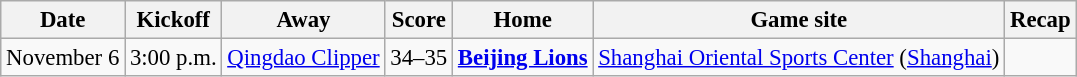<table class="wikitable" style="font-size: 95%;">
<tr>
<th>Date</th>
<th>Kickoff</th>
<th>Away</th>
<th>Score</th>
<th>Home</th>
<th>Game site</th>
<th>Recap</th>
</tr>
<tr style="text-align:center;">
<td>November 6</td>
<td>3:00 p.m.</td>
<td><a href='#'>Qingdao Clipper</a></td>
<td>34–35</td>
<td><strong><a href='#'>Beijing Lions</a></strong></td>
<td><a href='#'>Shanghai Oriental Sports Center</a> (<a href='#'>Shanghai</a>)</td>
<td></td>
</tr>
</table>
